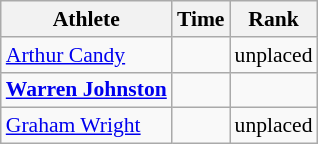<table class="wikitable" style="font-size:90%;">
<tr>
<th>Athlete</th>
<th>Time</th>
<th>Rank</th>
</tr>
<tr align=center>
<td align=left><a href='#'>Arthur Candy</a></td>
<td></td>
<td>unplaced</td>
</tr>
<tr align=center>
<td align=left><strong><a href='#'>Warren Johnston</a></strong></td>
<td></td>
<td></td>
</tr>
<tr align=center>
<td align=left><a href='#'>Graham Wright</a></td>
<td></td>
<td>unplaced</td>
</tr>
</table>
